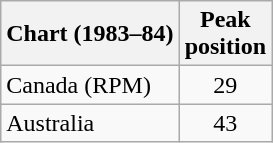<table class="wikitable sortable">
<tr>
<th>Chart (1983–84)</th>
<th>Peak<br>position</th>
</tr>
<tr>
<td align="left">Canada (RPM)</td>
<td align="center">29</td>
</tr>
<tr>
<td align="left">Australia</td>
<td align="center">43</td>
</tr>
</table>
